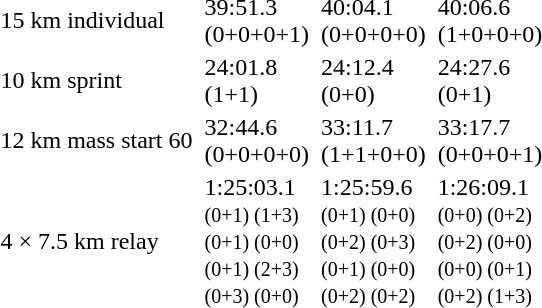<table>
<tr>
<td>15 km individual</td>
<td></td>
<td>39:51.3<br>(0+0+0+1)</td>
<td></td>
<td>40:04.1<br>(0+0+0+0)</td>
<td></td>
<td>40:06.6<br>(1+0+0+0)</td>
</tr>
<tr>
<td>10 km sprint</td>
<td></td>
<td>24:01.8<br>(1+1)</td>
<td></td>
<td>24:12.4<br>(0+0)</td>
<td></td>
<td>24:27.6<br>(0+1)</td>
</tr>
<tr>
<td>12 km mass start 60</td>
<td></td>
<td>32:44.6<br>(0+0+0+0)</td>
<td></td>
<td>33:11.7<br>(1+1+0+0)</td>
<td></td>
<td>33:17.7<br>(0+0+0+1)</td>
</tr>
<tr>
<td>4 × 7.5 km relay</td>
<td></td>
<td>1:25:03.1<br><small>(0+1) (1+3)<br>(0+1) (0+0)<br>(0+1) (2+3)<br>(0+3) (0+0)</small></td>
<td></td>
<td>1:25:59.6<br><small>(0+1) (0+0)<br>(0+2) (0+3)<br>(0+1) (0+0)<br>(0+2) (0+2)</small></td>
<td></td>
<td>1:26:09.1<br><small>(0+0) (0+2)<br>(0+2) (0+0)<br>(0+0) (0+1)<br>(0+2) (1+3)</small></td>
</tr>
</table>
